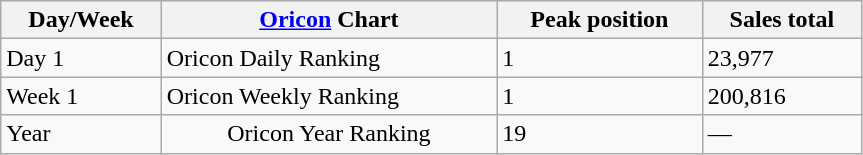<table class="wikitable" width="575px">
<tr>
<th>Day/Week</th>
<th><a href='#'>Oricon</a> Chart</th>
<th>Peak position</th>
<th>Sales total</th>
</tr>
<tr>
<td>Day 1</td>
<td>Oricon Daily Ranking</td>
<td>1</td>
<td>23,977</td>
</tr>
<tr>
<td>Week 1</td>
<td>Oricon Weekly Ranking</td>
<td>1</td>
<td align="left">200,816</td>
</tr>
<tr>
<td>Year</td>
<td align="center">Oricon Year Ranking</td>
<td>19</td>
<td>—</td>
</tr>
</table>
